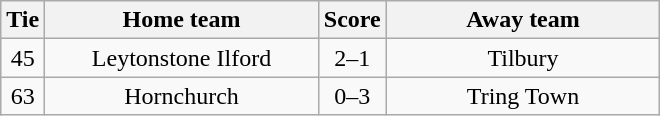<table class="wikitable" style="text-align:center;">
<tr>
<th width=20>Tie</th>
<th width=175>Home team</th>
<th width=20>Score</th>
<th width=175>Away team</th>
</tr>
<tr>
<td>45</td>
<td>Leytonstone Ilford</td>
<td>2–1</td>
<td>Tilbury</td>
</tr>
<tr>
<td>63</td>
<td>Hornchurch</td>
<td>0–3</td>
<td>Tring Town</td>
</tr>
</table>
